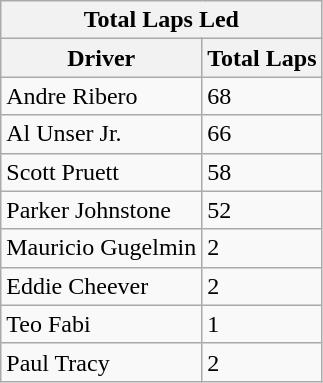<table class="wikitable">
<tr>
<th colspan=2>Total Laps Led</th>
</tr>
<tr>
<th>Driver</th>
<th>Total Laps</th>
</tr>
<tr>
<td>Andre Ribero</td>
<td>68</td>
</tr>
<tr>
<td>Al Unser Jr.</td>
<td>66</td>
</tr>
<tr>
<td>Scott Pruett</td>
<td>58</td>
</tr>
<tr>
<td>Parker Johnstone</td>
<td>52</td>
</tr>
<tr>
<td>Mauricio Gugelmin</td>
<td>2</td>
</tr>
<tr>
<td>Eddie Cheever</td>
<td>2</td>
</tr>
<tr>
<td>Teo Fabi</td>
<td>1</td>
</tr>
<tr>
<td>Paul Tracy</td>
<td>2</td>
</tr>
</table>
